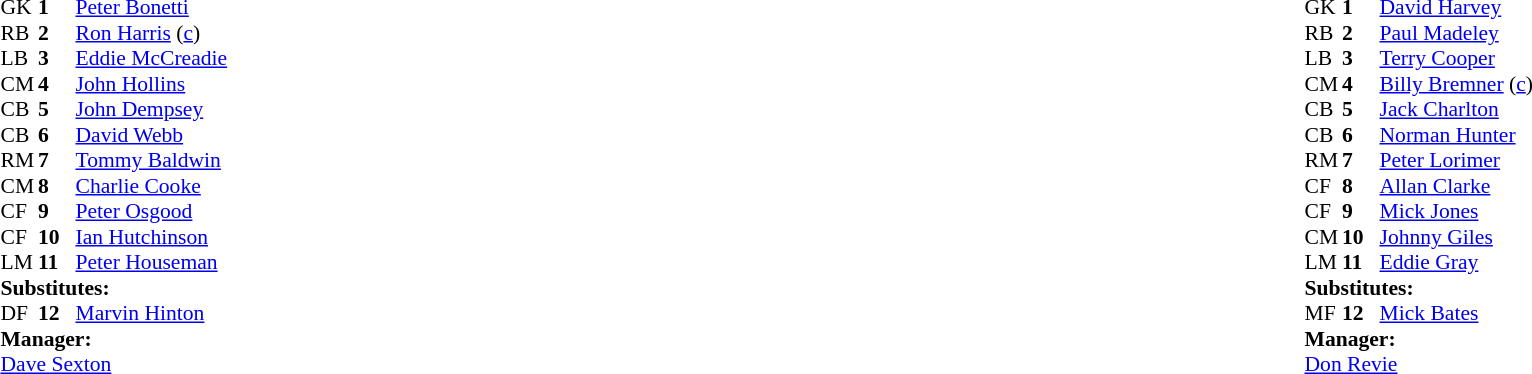<table style="width:100%;">
<tr>
<td style="vertical-align:top; width:50%;"><br><table style="font-size: 90%" cellspacing="0" cellpadding="0">
<tr>
<td colspan="4"></td>
</tr>
<tr>
<th width="25"></th>
<th width="25"></th>
</tr>
<tr>
<td>GK</td>
<td><strong>1</strong></td>
<td> <a href='#'>Peter Bonetti</a></td>
</tr>
<tr>
<td>RB</td>
<td><strong>2</strong></td>
<td> <a href='#'>Ron Harris</a> (<a href='#'>c</a>)</td>
</tr>
<tr>
<td>LB</td>
<td><strong>3</strong></td>
<td> <a href='#'>Eddie McCreadie</a></td>
</tr>
<tr>
<td>CM</td>
<td><strong>4</strong></td>
<td> <a href='#'>John Hollins</a></td>
</tr>
<tr>
<td>CB</td>
<td><strong>5</strong></td>
<td> <a href='#'>John Dempsey</a></td>
</tr>
<tr>
<td>CB</td>
<td><strong>6</strong></td>
<td> <a href='#'>David Webb</a></td>
</tr>
<tr>
<td>RM</td>
<td><strong>7</strong></td>
<td> <a href='#'>Tommy Baldwin</a></td>
</tr>
<tr>
<td>CM</td>
<td><strong>8</strong></td>
<td> <a href='#'>Charlie Cooke</a></td>
</tr>
<tr>
<td>CF</td>
<td><strong>9</strong></td>
<td> <a href='#'>Peter Osgood</a></td>
<td></td>
<td></td>
</tr>
<tr>
<td>CF</td>
<td><strong>10</strong></td>
<td> <a href='#'>Ian Hutchinson</a></td>
</tr>
<tr>
<td>LM</td>
<td><strong>11</strong></td>
<td> <a href='#'>Peter Houseman</a></td>
</tr>
<tr>
<td colspan=4><strong>Substitutes:</strong></td>
</tr>
<tr>
<td>DF</td>
<td><strong>12</strong></td>
<td> <a href='#'>Marvin Hinton</a></td>
<td></td>
<td></td>
</tr>
<tr>
<td colspan=4><strong>Manager:</strong></td>
</tr>
<tr>
<td colspan="4"> <a href='#'>Dave Sexton</a></td>
</tr>
</table>
</td>
<td valign="top"></td>
<td style="vertical-align:top; width:50%;"><br><table cellspacing="0" cellpadding="0" style="font-size:90%; margin:auto;">
<tr>
<td colspan="4"></td>
</tr>
<tr>
<th width="25"></th>
<th width="25"></th>
</tr>
<tr>
<td>GK</td>
<td><strong>1</strong></td>
<td> <a href='#'>David Harvey</a></td>
</tr>
<tr>
<td>RB</td>
<td><strong>2</strong></td>
<td> <a href='#'>Paul Madeley</a></td>
</tr>
<tr>
<td>LB</td>
<td><strong>3</strong></td>
<td> <a href='#'>Terry Cooper</a></td>
</tr>
<tr>
<td>CM</td>
<td><strong>4</strong></td>
<td> <a href='#'>Billy Bremner</a> (<a href='#'>c</a>)</td>
</tr>
<tr>
<td>CB</td>
<td><strong>5</strong></td>
<td> <a href='#'>Jack Charlton</a></td>
</tr>
<tr>
<td>CB</td>
<td><strong>6</strong></td>
<td> <a href='#'>Norman Hunter</a></td>
</tr>
<tr>
<td>RM</td>
<td><strong>7</strong></td>
<td> <a href='#'>Peter Lorimer</a></td>
</tr>
<tr>
<td>CF</td>
<td><strong>8</strong></td>
<td> <a href='#'>Allan Clarke</a></td>
</tr>
<tr>
<td>CF</td>
<td><strong>9</strong></td>
<td> <a href='#'>Mick Jones</a></td>
</tr>
<tr>
<td>CM</td>
<td><strong>10</strong></td>
<td> <a href='#'>Johnny Giles</a></td>
</tr>
<tr>
<td>LM</td>
<td><strong>11</strong></td>
<td> <a href='#'>Eddie Gray</a></td>
</tr>
<tr>
<td colspan=4><strong>Substitutes:</strong></td>
</tr>
<tr>
<td>MF</td>
<td><strong>12</strong></td>
<td> <a href='#'>Mick Bates</a></td>
</tr>
<tr>
<td colspan=4><strong>Manager:</strong></td>
</tr>
<tr>
<td colspan="4"> <a href='#'>Don Revie</a></td>
</tr>
</table>
</td>
</tr>
</table>
